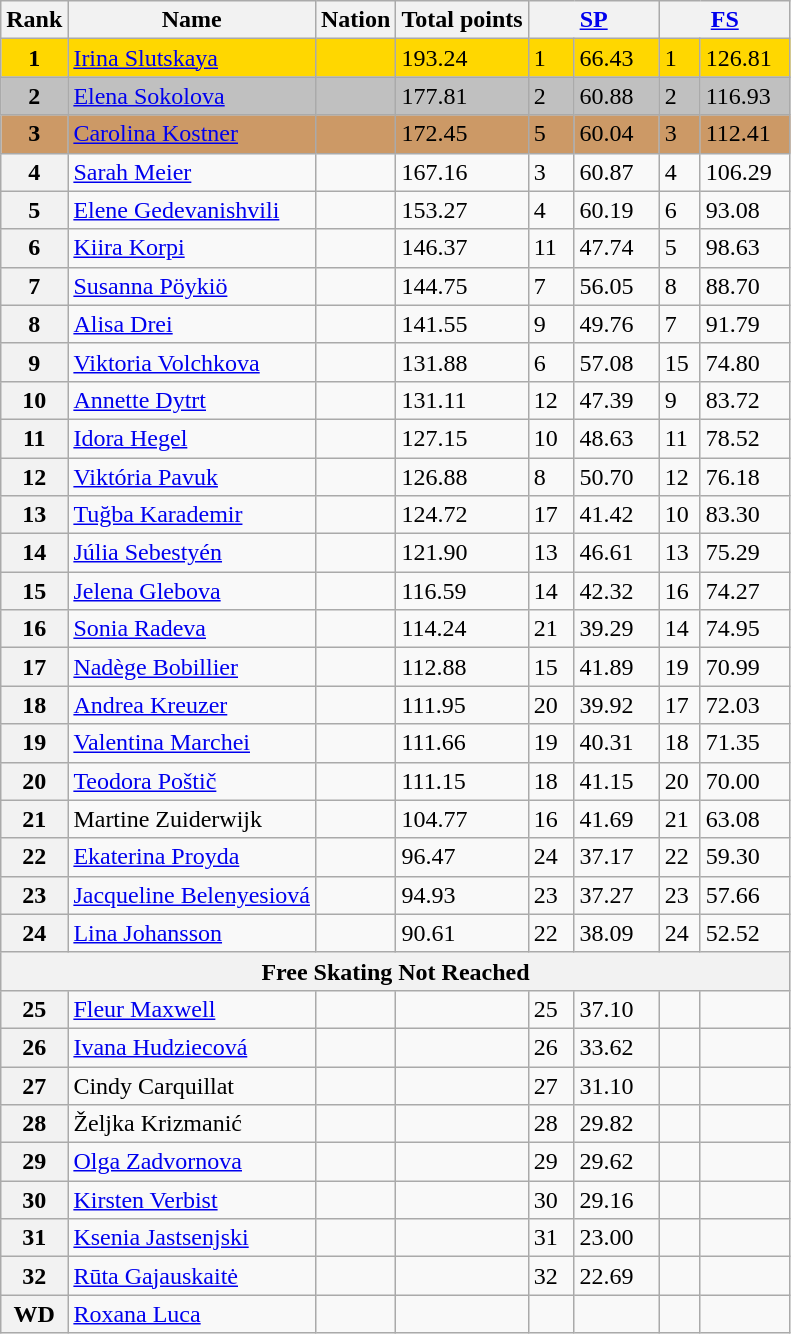<table class="wikitable">
<tr>
<th>Rank</th>
<th>Name</th>
<th>Nation</th>
<th>Total points</th>
<th colspan="2" width="80px"><a href='#'>SP</a></th>
<th colspan="2" width="80px"><a href='#'>FS</a></th>
</tr>
<tr bgcolor="gold">
<td align="center"><strong>1</strong></td>
<td><a href='#'>Irina Slutskaya</a></td>
<td></td>
<td>193.24</td>
<td>1</td>
<td>66.43</td>
<td>1</td>
<td>126.81</td>
</tr>
<tr bgcolor="silver">
<td align="center"><strong>2</strong></td>
<td><a href='#'>Elena Sokolova</a></td>
<td></td>
<td>177.81</td>
<td>2</td>
<td>60.88</td>
<td>2</td>
<td>116.93</td>
</tr>
<tr bgcolor="cc9966">
<td align="center"><strong>3</strong></td>
<td><a href='#'>Carolina Kostner</a></td>
<td></td>
<td>172.45</td>
<td>5</td>
<td>60.04</td>
<td>3</td>
<td>112.41</td>
</tr>
<tr>
<th>4</th>
<td><a href='#'>Sarah Meier</a></td>
<td></td>
<td>167.16</td>
<td>3</td>
<td>60.87</td>
<td>4</td>
<td>106.29</td>
</tr>
<tr>
<th>5</th>
<td><a href='#'>Elene Gedevanishvili</a></td>
<td></td>
<td>153.27</td>
<td>4</td>
<td>60.19</td>
<td>6</td>
<td>93.08</td>
</tr>
<tr>
<th>6</th>
<td><a href='#'>Kiira Korpi</a></td>
<td></td>
<td>146.37</td>
<td>11</td>
<td>47.74</td>
<td>5</td>
<td>98.63</td>
</tr>
<tr>
<th>7</th>
<td><a href='#'>Susanna Pöykiö</a></td>
<td></td>
<td>144.75</td>
<td>7</td>
<td>56.05</td>
<td>8</td>
<td>88.70</td>
</tr>
<tr>
<th>8</th>
<td><a href='#'>Alisa Drei</a></td>
<td></td>
<td>141.55</td>
<td>9</td>
<td>49.76</td>
<td>7</td>
<td>91.79</td>
</tr>
<tr>
<th>9</th>
<td><a href='#'>Viktoria Volchkova</a></td>
<td></td>
<td>131.88</td>
<td>6</td>
<td>57.08</td>
<td>15</td>
<td>74.80</td>
</tr>
<tr>
<th>10</th>
<td><a href='#'>Annette Dytrt</a></td>
<td></td>
<td>131.11</td>
<td>12</td>
<td>47.39</td>
<td>9</td>
<td>83.72</td>
</tr>
<tr>
<th>11</th>
<td><a href='#'>Idora Hegel</a></td>
<td></td>
<td>127.15</td>
<td>10</td>
<td>48.63</td>
<td>11</td>
<td>78.52</td>
</tr>
<tr>
<th>12</th>
<td><a href='#'>Viktória Pavuk</a></td>
<td></td>
<td>126.88</td>
<td>8</td>
<td>50.70</td>
<td>12</td>
<td>76.18</td>
</tr>
<tr>
<th>13</th>
<td><a href='#'>Tuğba Karademir</a></td>
<td></td>
<td>124.72</td>
<td>17</td>
<td>41.42</td>
<td>10</td>
<td>83.30</td>
</tr>
<tr>
<th>14</th>
<td><a href='#'>Júlia Sebestyén</a></td>
<td></td>
<td>121.90</td>
<td>13</td>
<td>46.61</td>
<td>13</td>
<td>75.29</td>
</tr>
<tr>
<th>15</th>
<td><a href='#'>Jelena Glebova</a></td>
<td></td>
<td>116.59</td>
<td>14</td>
<td>42.32</td>
<td>16</td>
<td>74.27</td>
</tr>
<tr>
<th>16</th>
<td><a href='#'>Sonia Radeva</a></td>
<td></td>
<td>114.24</td>
<td>21</td>
<td>39.29</td>
<td>14</td>
<td>74.95</td>
</tr>
<tr>
<th>17</th>
<td><a href='#'>Nadège Bobillier</a></td>
<td></td>
<td>112.88</td>
<td>15</td>
<td>41.89</td>
<td>19</td>
<td>70.99</td>
</tr>
<tr>
<th>18</th>
<td><a href='#'>Andrea Kreuzer</a></td>
<td></td>
<td>111.95</td>
<td>20</td>
<td>39.92</td>
<td>17</td>
<td>72.03</td>
</tr>
<tr>
<th>19</th>
<td><a href='#'>Valentina Marchei</a></td>
<td></td>
<td>111.66</td>
<td>19</td>
<td>40.31</td>
<td>18</td>
<td>71.35</td>
</tr>
<tr>
<th>20</th>
<td><a href='#'>Teodora Poštič</a></td>
<td></td>
<td>111.15</td>
<td>18</td>
<td>41.15</td>
<td>20</td>
<td>70.00</td>
</tr>
<tr>
<th>21</th>
<td>Martine Zuiderwijk</td>
<td></td>
<td>104.77</td>
<td>16</td>
<td>41.69</td>
<td>21</td>
<td>63.08</td>
</tr>
<tr>
<th>22</th>
<td><a href='#'>Ekaterina Proyda</a></td>
<td></td>
<td>96.47</td>
<td>24</td>
<td>37.17</td>
<td>22</td>
<td>59.30</td>
</tr>
<tr>
<th>23</th>
<td><a href='#'>Jacqueline Belenyesiová</a></td>
<td></td>
<td>94.93</td>
<td>23</td>
<td>37.27</td>
<td>23</td>
<td>57.66</td>
</tr>
<tr>
<th>24</th>
<td><a href='#'>Lina Johansson</a></td>
<td></td>
<td>90.61</td>
<td>22</td>
<td>38.09</td>
<td>24</td>
<td>52.52</td>
</tr>
<tr>
<th colspan=8>Free Skating Not Reached</th>
</tr>
<tr>
<th>25</th>
<td><a href='#'>Fleur Maxwell</a></td>
<td></td>
<td></td>
<td>25</td>
<td>37.10</td>
<td></td>
<td></td>
</tr>
<tr>
<th>26</th>
<td><a href='#'>Ivana Hudziecová</a></td>
<td></td>
<td></td>
<td>26</td>
<td>33.62</td>
<td></td>
<td></td>
</tr>
<tr>
<th>27</th>
<td>Cindy Carquillat</td>
<td></td>
<td></td>
<td>27</td>
<td>31.10</td>
<td></td>
<td></td>
</tr>
<tr>
<th>28</th>
<td>Željka Krizmanić</td>
<td></td>
<td></td>
<td>28</td>
<td>29.82</td>
<td></td>
<td></td>
</tr>
<tr>
<th>29</th>
<td><a href='#'>Olga Zadvornova</a></td>
<td></td>
<td></td>
<td>29</td>
<td>29.62</td>
<td></td>
<td></td>
</tr>
<tr>
<th>30</th>
<td><a href='#'>Kirsten Verbist</a></td>
<td></td>
<td></td>
<td>30</td>
<td>29.16</td>
<td></td>
<td></td>
</tr>
<tr>
<th>31</th>
<td><a href='#'>Ksenia Jastsenjski</a></td>
<td></td>
<td></td>
<td>31</td>
<td>23.00</td>
<td></td>
<td></td>
</tr>
<tr>
<th>32</th>
<td><a href='#'>Rūta Gajauskaitė</a></td>
<td></td>
<td></td>
<td>32</td>
<td>22.69</td>
<td></td>
<td></td>
</tr>
<tr>
<th>WD</th>
<td><a href='#'>Roxana Luca</a></td>
<td></td>
<td></td>
<td></td>
<td></td>
<td></td>
<td></td>
</tr>
</table>
